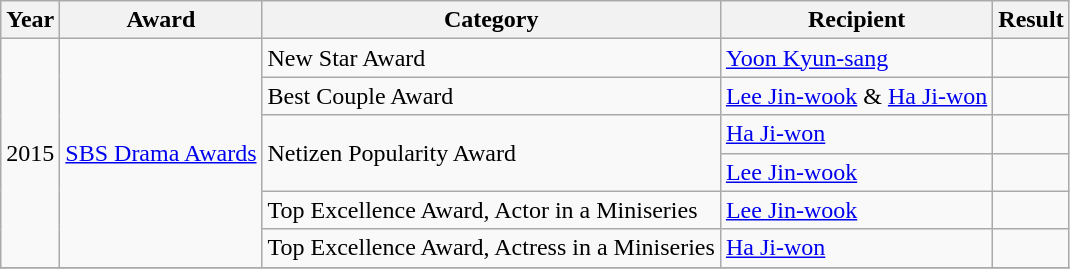<table class="wikitable">
<tr>
<th>Year</th>
<th>Award</th>
<th>Category</th>
<th>Recipient</th>
<th>Result</th>
</tr>
<tr>
<td rowspan=6>2015</td>
<td rowspan=6><a href='#'>SBS Drama Awards</a></td>
<td>New Star Award</td>
<td><a href='#'>Yoon Kyun-sang</a></td>
<td></td>
</tr>
<tr>
<td>Best Couple Award</td>
<td><a href='#'>Lee Jin-wook</a> & <a href='#'>Ha Ji-won</a></td>
<td></td>
</tr>
<tr>
<td rowspan=2>Netizen Popularity Award</td>
<td><a href='#'>Ha Ji-won</a></td>
<td></td>
</tr>
<tr>
<td><a href='#'>Lee Jin-wook</a></td>
<td></td>
</tr>
<tr>
<td>Top Excellence Award, Actor in a Miniseries</td>
<td><a href='#'>Lee Jin-wook</a></td>
<td></td>
</tr>
<tr>
<td>Top Excellence Award, Actress in a Miniseries</td>
<td><a href='#'>Ha Ji-won</a></td>
<td></td>
</tr>
<tr>
</tr>
</table>
